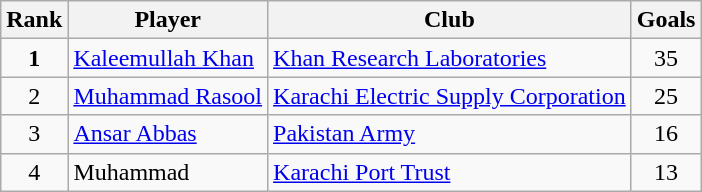<table class="wikitable" style="text-align:center">
<tr>
<th>Rank</th>
<th>Player</th>
<th>Club</th>
<th>Goals</th>
</tr>
<tr bgcolor=>
<td><strong>1</strong></td>
<td align="left"><a href='#'>Kaleemullah Khan</a></td>
<td align="left"><a href='#'>Khan Research Laboratories</a></td>
<td>35</td>
</tr>
<tr>
<td>2</td>
<td align="left"><a href='#'>Muhammad Rasool</a></td>
<td align="left"><a href='#'>Karachi Electric Supply Corporation</a></td>
<td>25</td>
</tr>
<tr>
<td>3</td>
<td align="left"><a href='#'>Ansar Abbas</a></td>
<td align="left"><a href='#'>Pakistan Army</a></td>
<td>16</td>
</tr>
<tr style=>
<td>4</td>
<td align="left">Muhammad</td>
<td align="left"><a href='#'>Karachi Port Trust</a></td>
<td>13</td>
</tr>
</table>
